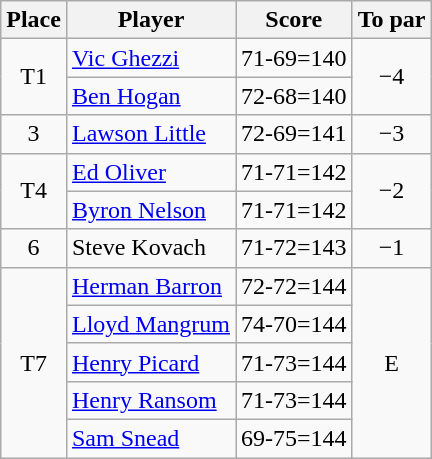<table class=wikitable>
<tr>
<th>Place</th>
<th>Player</th>
<th>Score</th>
<th>To par</th>
</tr>
<tr>
<td rowspan=2 align=center>T1</td>
<td> <a href='#'>Vic Ghezzi</a></td>
<td>71-69=140</td>
<td rowspan=2 align=center>−4</td>
</tr>
<tr>
<td> <a href='#'>Ben Hogan</a></td>
<td>72-68=140</td>
</tr>
<tr>
<td align=center>3</td>
<td> <a href='#'>Lawson Little</a></td>
<td>72-69=141</td>
<td align=center>−3</td>
</tr>
<tr>
<td rowspan=2 align=center>T4</td>
<td> <a href='#'>Ed Oliver</a></td>
<td>71-71=142</td>
<td rowspan=2 align=center>−2</td>
</tr>
<tr>
<td> <a href='#'>Byron Nelson</a></td>
<td>71-71=142</td>
</tr>
<tr>
<td align=center>6</td>
<td> Steve Kovach</td>
<td>71-72=143</td>
<td align=center>−1</td>
</tr>
<tr>
<td rowspan=5 align=center>T7</td>
<td> <a href='#'>Herman Barron</a></td>
<td>72-72=144</td>
<td rowspan=5 align=center>E</td>
</tr>
<tr>
<td> <a href='#'>Lloyd Mangrum</a></td>
<td>74-70=144</td>
</tr>
<tr>
<td> <a href='#'>Henry Picard</a></td>
<td>71-73=144</td>
</tr>
<tr>
<td> <a href='#'>Henry Ransom</a></td>
<td>71-73=144</td>
</tr>
<tr>
<td> <a href='#'>Sam Snead</a></td>
<td>69-75=144</td>
</tr>
</table>
